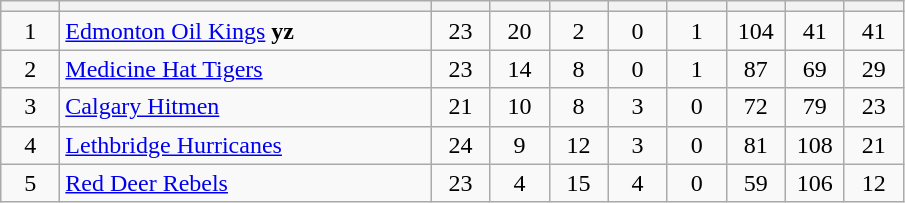<table class="wikitable sortable">
<tr>
<th style="width:2em"></th>
<th style="width:15em;" class="unsortable"></th>
<th style="width:2em;"></th>
<th style="width:2em;"></th>
<th style="width:2em;"></th>
<th style="width:2em;"></th>
<th style="width:2em;"></th>
<th style="width:2em;"></th>
<th style="width:2em;"></th>
<th style="width:2em;"></th>
</tr>
<tr style="text-align: center;">
<td>1</td>
<td style="text-align:left;"><a href='#'>Edmonton Oil Kings</a> <strong>yz</strong></td>
<td>23</td>
<td>20</td>
<td>2</td>
<td>0</td>
<td>1</td>
<td>104</td>
<td>41</td>
<td>41</td>
</tr>
<tr style="text-align: center;">
<td>2</td>
<td style="text-align:left;"><a href='#'>Medicine Hat Tigers</a></td>
<td>23</td>
<td>14</td>
<td>8</td>
<td>0</td>
<td>1</td>
<td>87</td>
<td>69</td>
<td>29</td>
</tr>
<tr style="text-align: center;">
<td>3</td>
<td style="text-align:left;"><a href='#'>Calgary Hitmen</a></td>
<td>21</td>
<td>10</td>
<td>8</td>
<td>3</td>
<td>0</td>
<td>72</td>
<td>79</td>
<td>23</td>
</tr>
<tr style="text-align: center;">
<td>4</td>
<td style="text-align:left;"><a href='#'>Lethbridge Hurricanes</a></td>
<td>24</td>
<td>9</td>
<td>12</td>
<td>3</td>
<td>0</td>
<td>81</td>
<td>108</td>
<td>21</td>
</tr>
<tr style="text-align: center;">
<td>5</td>
<td style="text-align:left;"><a href='#'>Red Deer Rebels</a></td>
<td>23</td>
<td>4</td>
<td>15</td>
<td>4</td>
<td>0</td>
<td>59</td>
<td>106</td>
<td>12</td>
</tr>
</table>
